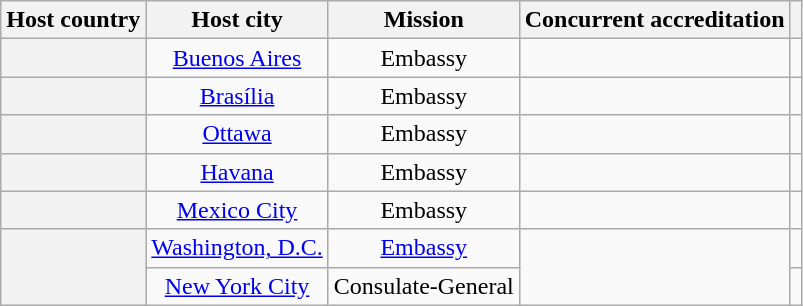<table class="wikitable plainrowheaders" style="text-align:center;">
<tr>
<th scope="col">Host country</th>
<th scope="col">Host city</th>
<th scope="col">Mission</th>
<th scope="col">Concurrent accreditation</th>
<th scope="col"></th>
</tr>
<tr>
<th scope="row"></th>
<td><a href='#'>Buenos Aires</a></td>
<td>Embassy</td>
<td></td>
<td></td>
</tr>
<tr>
<th scope="row"></th>
<td><a href='#'>Brasília</a></td>
<td>Embassy</td>
<td></td>
<td></td>
</tr>
<tr>
<th scope="row"></th>
<td><a href='#'>Ottawa</a></td>
<td>Embassy</td>
<td></td>
<td></td>
</tr>
<tr>
<th scope="row"></th>
<td><a href='#'>Havana</a></td>
<td>Embassy</td>
<td></td>
<td></td>
</tr>
<tr>
<th scope="row"></th>
<td><a href='#'>Mexico City</a></td>
<td>Embassy</td>
<td></td>
<td></td>
</tr>
<tr>
<th scope="row" rowspan="2"></th>
<td><a href='#'>Washington, D.C.</a></td>
<td><a href='#'>Embassy</a></td>
<td rowspan="2"></td>
<td></td>
</tr>
<tr>
<td><a href='#'>New York City</a></td>
<td>Consulate-General</td>
<td></td>
</tr>
</table>
